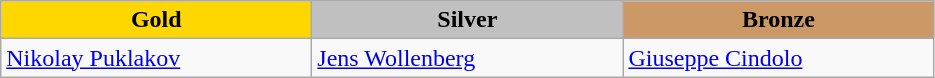<table class="wikitable" style="text-align:left">
<tr align="center">
<td width=200 bgcolor=gold><strong>Gold</strong></td>
<td width=200 bgcolor=silver><strong>Silver</strong></td>
<td width=200 bgcolor=CC9966><strong>Bronze</strong></td>
</tr>
<tr>
<td><a href='#'>Nikolay Puklakov</a><br><em></em></td>
<td><a href='#'>Jens Wollenberg</a><br><em></em></td>
<td><a href='#'>Giuseppe Cindolo</a><br><em></em></td>
</tr>
</table>
